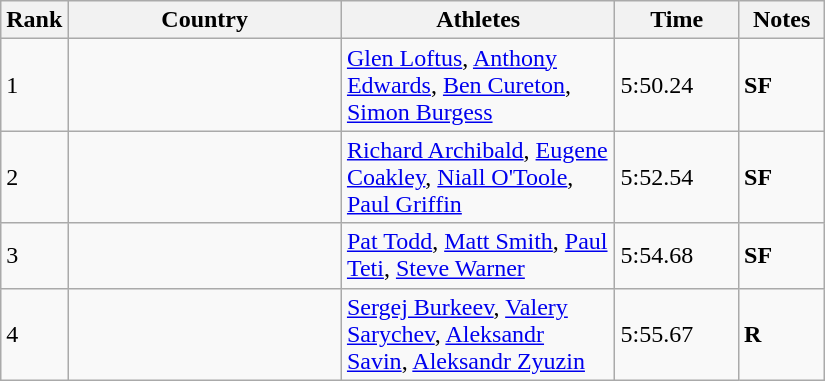<table class="wikitable sortable">
<tr>
<th width=25>Rank</th>
<th width=175>Country</th>
<th width=175>Athletes</th>
<th width=75>Time</th>
<th width=50>Notes</th>
</tr>
<tr>
<td>1</td>
<td></td>
<td><a href='#'>Glen Loftus</a>, <a href='#'>Anthony Edwards</a>, <a href='#'>Ben Cureton</a>, <a href='#'>Simon Burgess</a></td>
<td>5:50.24</td>
<td><strong>SF</strong></td>
</tr>
<tr>
<td>2</td>
<td></td>
<td><a href='#'>Richard Archibald</a>, <a href='#'>Eugene Coakley</a>, <a href='#'>Niall O'Toole</a>, <a href='#'>Paul Griffin</a></td>
<td>5:52.54</td>
<td><strong>SF</strong></td>
</tr>
<tr>
<td>3</td>
<td></td>
<td><a href='#'>Pat Todd</a>, <a href='#'>Matt Smith</a>, <a href='#'>Paul Teti</a>, <a href='#'>Steve Warner</a></td>
<td>5:54.68</td>
<td><strong>SF</strong></td>
</tr>
<tr>
<td>4</td>
<td></td>
<td><a href='#'>Sergej Burkeev</a>, <a href='#'>Valery Sarychev</a>, <a href='#'>Aleksandr Savin</a>, <a href='#'>Aleksandr Zyuzin</a></td>
<td>5:55.67</td>
<td><strong>R</strong></td>
</tr>
</table>
